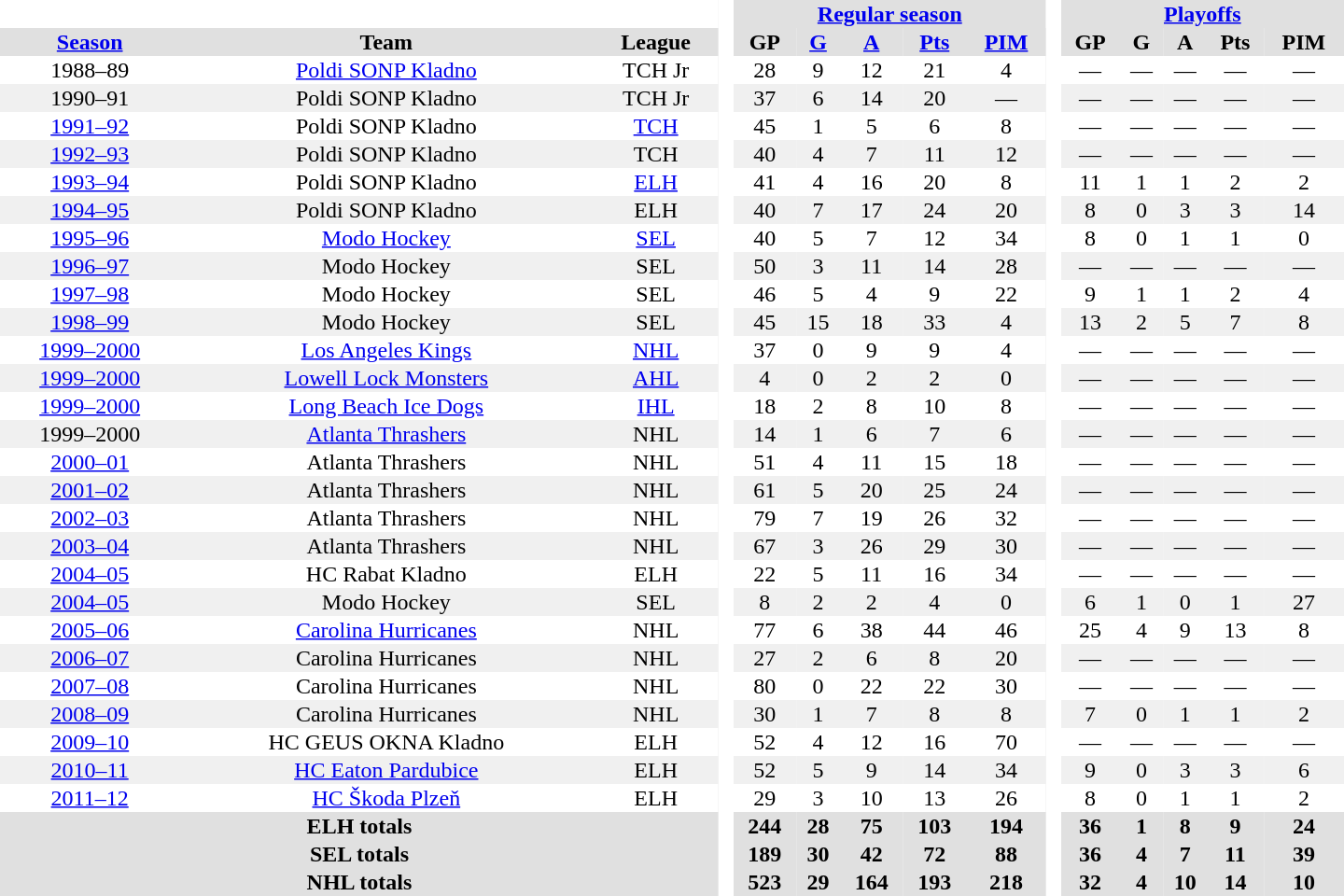<table border="0" cellpadding="1" cellspacing="0" style="text-align:center; width:60em;">
<tr style="background:#e0e0e0;">
<th colspan="3"  bgcolor="#ffffff"> </th>
<th rowspan="99" bgcolor="#ffffff"> </th>
<th colspan="5"><a href='#'>Regular season</a></th>
<th rowspan="99" bgcolor="#ffffff"> </th>
<th colspan="5"><a href='#'>Playoffs</a></th>
</tr>
<tr style="background:#e0e0e0;">
<th><a href='#'>Season</a></th>
<th>Team</th>
<th>League</th>
<th>GP</th>
<th><a href='#'>G</a></th>
<th><a href='#'>A</a></th>
<th><a href='#'>Pts</a></th>
<th><a href='#'>PIM</a></th>
<th>GP</th>
<th>G</th>
<th>A</th>
<th>Pts</th>
<th>PIM</th>
</tr>
<tr>
<td>1988–89</td>
<td><a href='#'>Poldi SONP Kladno</a></td>
<td>TCH Jr</td>
<td>28</td>
<td>9</td>
<td>12</td>
<td>21</td>
<td>4</td>
<td>—</td>
<td>—</td>
<td>—</td>
<td>—</td>
<td>—</td>
</tr>
<tr bgcolor="#f0f0f0">
<td>1990–91</td>
<td>Poldi SONP Kladno</td>
<td>TCH Jr</td>
<td>37</td>
<td>6</td>
<td>14</td>
<td>20</td>
<td>—</td>
<td>—</td>
<td>—</td>
<td>—</td>
<td>—</td>
<td>—</td>
</tr>
<tr>
<td><a href='#'>1991–92</a></td>
<td>Poldi SONP Kladno</td>
<td><a href='#'>TCH</a></td>
<td>45</td>
<td>1</td>
<td>5</td>
<td>6</td>
<td>8</td>
<td>—</td>
<td>—</td>
<td>—</td>
<td>—</td>
<td>—</td>
</tr>
<tr bgcolor="#f0f0f0">
<td><a href='#'>1992–93</a></td>
<td>Poldi SONP Kladno</td>
<td>TCH</td>
<td>40</td>
<td>4</td>
<td>7</td>
<td>11</td>
<td>12</td>
<td>—</td>
<td>—</td>
<td>—</td>
<td>—</td>
<td>—</td>
</tr>
<tr>
<td><a href='#'>1993–94</a></td>
<td>Poldi SONP Kladno</td>
<td><a href='#'>ELH</a></td>
<td>41</td>
<td>4</td>
<td>16</td>
<td>20</td>
<td>8</td>
<td>11</td>
<td>1</td>
<td>1</td>
<td>2</td>
<td>2</td>
</tr>
<tr bgcolor="#f0f0f0">
<td><a href='#'>1994–95</a></td>
<td>Poldi SONP Kladno</td>
<td>ELH</td>
<td>40</td>
<td>7</td>
<td>17</td>
<td>24</td>
<td>20</td>
<td>8</td>
<td>0</td>
<td>3</td>
<td>3</td>
<td>14</td>
</tr>
<tr>
<td><a href='#'>1995–96</a></td>
<td><a href='#'>Modo Hockey</a></td>
<td><a href='#'>SEL</a></td>
<td>40</td>
<td>5</td>
<td>7</td>
<td>12</td>
<td>34</td>
<td>8</td>
<td>0</td>
<td>1</td>
<td>1</td>
<td>0</td>
</tr>
<tr bgcolor="#f0f0f0">
<td><a href='#'>1996–97</a></td>
<td>Modo Hockey</td>
<td>SEL</td>
<td>50</td>
<td>3</td>
<td>11</td>
<td>14</td>
<td>28</td>
<td>—</td>
<td>—</td>
<td>—</td>
<td>—</td>
<td>—</td>
</tr>
<tr>
<td><a href='#'>1997–98</a></td>
<td>Modo Hockey</td>
<td>SEL</td>
<td>46</td>
<td>5</td>
<td>4</td>
<td>9</td>
<td>22</td>
<td>9</td>
<td>1</td>
<td>1</td>
<td>2</td>
<td>4</td>
</tr>
<tr bgcolor="#f0f0f0">
<td><a href='#'>1998–99</a></td>
<td>Modo Hockey</td>
<td>SEL</td>
<td>45</td>
<td>15</td>
<td>18</td>
<td>33</td>
<td>4</td>
<td>13</td>
<td>2</td>
<td>5</td>
<td>7</td>
<td>8</td>
</tr>
<tr>
<td><a href='#'>1999–2000</a></td>
<td><a href='#'>Los Angeles Kings</a></td>
<td><a href='#'>NHL</a></td>
<td>37</td>
<td>0</td>
<td>9</td>
<td>9</td>
<td>4</td>
<td>—</td>
<td>—</td>
<td>—</td>
<td>—</td>
<td>—</td>
</tr>
<tr bgcolor="#f0f0f0">
<td><a href='#'>1999–2000</a></td>
<td><a href='#'>Lowell Lock Monsters</a></td>
<td><a href='#'>AHL</a></td>
<td>4</td>
<td>0</td>
<td>2</td>
<td>2</td>
<td>0</td>
<td>—</td>
<td>—</td>
<td>—</td>
<td>—</td>
<td>—</td>
</tr>
<tr>
<td><a href='#'>1999–2000</a></td>
<td><a href='#'>Long Beach Ice Dogs</a></td>
<td><a href='#'>IHL</a></td>
<td>18</td>
<td>2</td>
<td>8</td>
<td>10</td>
<td>8</td>
<td>—</td>
<td>—</td>
<td>—</td>
<td>—</td>
<td>—</td>
</tr>
<tr bgcolor="#f0f0f0">
<td>1999–2000</td>
<td><a href='#'>Atlanta Thrashers</a></td>
<td>NHL</td>
<td>14</td>
<td>1</td>
<td>6</td>
<td>7</td>
<td>6</td>
<td>—</td>
<td>—</td>
<td>—</td>
<td>—</td>
<td>—</td>
</tr>
<tr>
<td><a href='#'>2000–01</a></td>
<td>Atlanta Thrashers</td>
<td>NHL</td>
<td>51</td>
<td>4</td>
<td>11</td>
<td>15</td>
<td>18</td>
<td>—</td>
<td>—</td>
<td>—</td>
<td>—</td>
<td>—</td>
</tr>
<tr bgcolor="#f0f0f0">
<td><a href='#'>2001–02</a></td>
<td>Atlanta Thrashers</td>
<td>NHL</td>
<td>61</td>
<td>5</td>
<td>20</td>
<td>25</td>
<td>24</td>
<td>—</td>
<td>—</td>
<td>—</td>
<td>—</td>
<td>—</td>
</tr>
<tr>
<td><a href='#'>2002–03</a></td>
<td>Atlanta Thrashers</td>
<td>NHL</td>
<td>79</td>
<td>7</td>
<td>19</td>
<td>26</td>
<td>32</td>
<td>—</td>
<td>—</td>
<td>—</td>
<td>—</td>
<td>—</td>
</tr>
<tr bgcolor="#f0f0f0">
<td><a href='#'>2003–04</a></td>
<td>Atlanta Thrashers</td>
<td>NHL</td>
<td>67</td>
<td>3</td>
<td>26</td>
<td>29</td>
<td>30</td>
<td>—</td>
<td>—</td>
<td>—</td>
<td>—</td>
<td>—</td>
</tr>
<tr>
<td><a href='#'>2004–05</a></td>
<td>HC Rabat Kladno</td>
<td>ELH</td>
<td>22</td>
<td>5</td>
<td>11</td>
<td>16</td>
<td>34</td>
<td>—</td>
<td>—</td>
<td>—</td>
<td>—</td>
<td>—</td>
</tr>
<tr bgcolor="#f0f0f0">
<td><a href='#'>2004–05</a></td>
<td>Modo Hockey</td>
<td>SEL</td>
<td>8</td>
<td>2</td>
<td>2</td>
<td>4</td>
<td>0</td>
<td>6</td>
<td>1</td>
<td>0</td>
<td>1</td>
<td>27</td>
</tr>
<tr>
<td><a href='#'>2005–06</a></td>
<td><a href='#'>Carolina Hurricanes</a></td>
<td>NHL</td>
<td>77</td>
<td>6</td>
<td>38</td>
<td>44</td>
<td>46</td>
<td>25</td>
<td>4</td>
<td>9</td>
<td>13</td>
<td>8</td>
</tr>
<tr bgcolor="#f0f0f0">
<td><a href='#'>2006–07</a></td>
<td>Carolina Hurricanes</td>
<td>NHL</td>
<td>27</td>
<td>2</td>
<td>6</td>
<td>8</td>
<td>20</td>
<td>—</td>
<td>—</td>
<td>—</td>
<td>—</td>
<td>—</td>
</tr>
<tr>
<td><a href='#'>2007–08</a></td>
<td>Carolina Hurricanes</td>
<td>NHL</td>
<td>80</td>
<td>0</td>
<td>22</td>
<td>22</td>
<td>30</td>
<td>—</td>
<td>—</td>
<td>—</td>
<td>—</td>
<td>—</td>
</tr>
<tr bgcolor="#f0f0f0">
<td><a href='#'>2008–09</a></td>
<td>Carolina Hurricanes</td>
<td>NHL</td>
<td>30</td>
<td>1</td>
<td>7</td>
<td>8</td>
<td>8</td>
<td>7</td>
<td>0</td>
<td>1</td>
<td>1</td>
<td>2</td>
</tr>
<tr>
<td><a href='#'>2009–10</a></td>
<td>HC GEUS OKNA Kladno</td>
<td>ELH</td>
<td>52</td>
<td>4</td>
<td>12</td>
<td>16</td>
<td>70</td>
<td>—</td>
<td>—</td>
<td>—</td>
<td>—</td>
<td>—</td>
</tr>
<tr bgcolor="#f0f0f0">
<td><a href='#'>2010–11</a></td>
<td><a href='#'>HC Eaton Pardubice</a></td>
<td>ELH</td>
<td>52</td>
<td>5</td>
<td>9</td>
<td>14</td>
<td>34</td>
<td>9</td>
<td>0</td>
<td>3</td>
<td>3</td>
<td>6</td>
</tr>
<tr>
<td><a href='#'>2011–12</a></td>
<td><a href='#'>HC Škoda Plzeň</a></td>
<td>ELH</td>
<td>29</td>
<td>3</td>
<td>10</td>
<td>13</td>
<td>26</td>
<td>8</td>
<td>0</td>
<td>1</td>
<td>1</td>
<td>2</td>
</tr>
<tr bgcolor="#e0e0e0">
<th colspan="3">ELH totals</th>
<th>244</th>
<th>28</th>
<th>75</th>
<th>103</th>
<th>194</th>
<th>36</th>
<th>1</th>
<th>8</th>
<th>9</th>
<th>24</th>
</tr>
<tr bgcolor="#e0e0e0">
<th colspan="3">SEL totals</th>
<th>189</th>
<th>30</th>
<th>42</th>
<th>72</th>
<th>88</th>
<th>36</th>
<th>4</th>
<th>7</th>
<th>11</th>
<th>39</th>
</tr>
<tr bgcolor="#e0e0e0">
<th colspan="3">NHL totals</th>
<th>523</th>
<th>29</th>
<th>164</th>
<th>193</th>
<th>218</th>
<th>32</th>
<th>4</th>
<th>10</th>
<th>14</th>
<th>10</th>
</tr>
</table>
